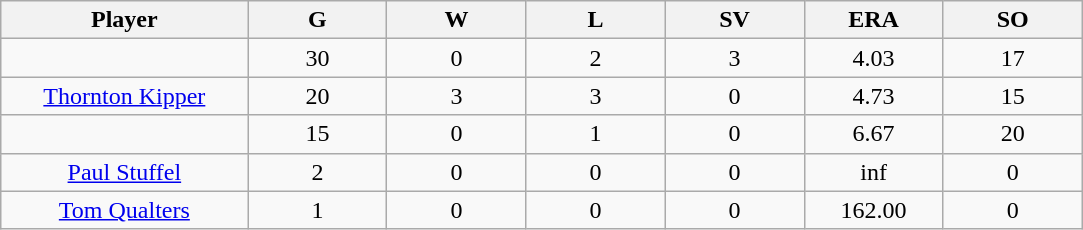<table class="wikitable sortable">
<tr>
<th bgcolor="#DDDDFF" width="16%">Player</th>
<th bgcolor="#DDDDFF" width="9%">G</th>
<th bgcolor="#DDDDFF" width="9%">W</th>
<th bgcolor="#DDDDFF" width="9%">L</th>
<th bgcolor="#DDDDFF" width="9%">SV</th>
<th bgcolor="#DDDDFF" width="9%">ERA</th>
<th bgcolor="#DDDDFF" width="9%">SO</th>
</tr>
<tr align="center">
<td></td>
<td>30</td>
<td>0</td>
<td>2</td>
<td>3</td>
<td>4.03</td>
<td>17</td>
</tr>
<tr align="center">
<td><a href='#'>Thornton Kipper</a></td>
<td>20</td>
<td>3</td>
<td>3</td>
<td>0</td>
<td>4.73</td>
<td>15</td>
</tr>
<tr align="center">
<td></td>
<td>15</td>
<td>0</td>
<td>1</td>
<td>0</td>
<td>6.67</td>
<td>20</td>
</tr>
<tr align="center">
<td><a href='#'>Paul Stuffel</a></td>
<td>2</td>
<td>0</td>
<td>0</td>
<td>0</td>
<td>inf</td>
<td>0</td>
</tr>
<tr align="center">
<td><a href='#'>Tom Qualters</a></td>
<td>1</td>
<td>0</td>
<td>0</td>
<td>0</td>
<td>162.00</td>
<td>0</td>
</tr>
</table>
